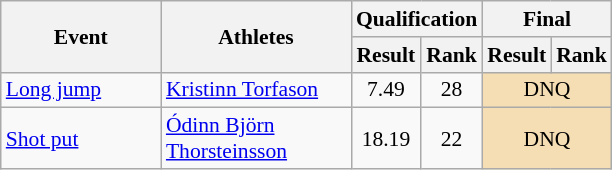<table class="wikitable" border="1" style="font-size:90%">
<tr>
<th rowspan="2" width=100>Event</th>
<th rowspan="2" width=120>Athletes</th>
<th colspan="2">Qualification</th>
<th colspan="2">Final</th>
</tr>
<tr>
<th>Result</th>
<th>Rank</th>
<th>Result</th>
<th>Rank</th>
</tr>
<tr>
<td><a href='#'>Long jump</a></td>
<td><a href='#'>Kristinn Torfason</a></td>
<td align=center>7.49</td>
<td align=center>28</td>
<td colspan=2 align=center bgcolor="wheat">DNQ</td>
</tr>
<tr>
<td><a href='#'>Shot put</a></td>
<td><a href='#'>Ódinn Björn Thorsteinsson</a></td>
<td align=center>18.19</td>
<td align=center>22</td>
<td colspan=2 align=center bgcolor="wheat">DNQ</td>
</tr>
</table>
